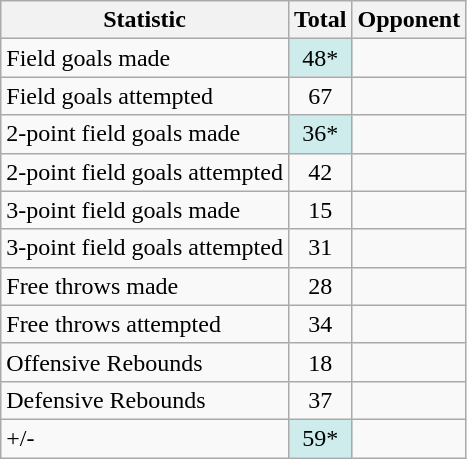<table class=wikitable>
<tr>
<th>Statistic</th>
<th>Total</th>
<th>Opponent</th>
</tr>
<tr>
<td>Field goals made</td>
<td align=center align=center style="background:#CFECEC">48*</td>
<td></td>
</tr>
<tr>
<td>Field goals attempted</td>
<td align=center>67</td>
<td></td>
</tr>
<tr>
<td>2-point field goals made</td>
<td align=center align=center style="background:#CFECEC">36*</td>
<td></td>
</tr>
<tr>
<td>2-point field goals attempted</td>
<td align=center>42</td>
<td></td>
</tr>
<tr>
<td>3-point field goals made</td>
<td align=center>15</td>
<td></td>
</tr>
<tr>
<td>3-point field goals attempted</td>
<td align=center>31</td>
<td></td>
</tr>
<tr>
<td>Free throws made</td>
<td align=center>28</td>
<td></td>
</tr>
<tr>
<td>Free throws attempted</td>
<td align=center>34</td>
<td></td>
</tr>
<tr>
<td>Offensive Rebounds</td>
<td align=center>18</td>
<td></td>
</tr>
<tr>
<td>Defensive Rebounds</td>
<td align=center>37</td>
<td></td>
</tr>
<tr>
<td>+/-</td>
<td align=center style="background:#CFECEC">59*</td>
<td></td>
</tr>
</table>
